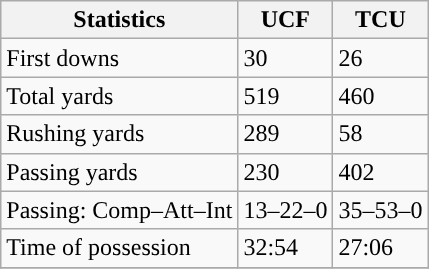<table class="wikitable" style="float: left;">
<tr>
<th>Statistics</th>
<th>UCF</th>
<th>TCU</th>
</tr>
<tr>
<td>First downs</td>
<td>30</td>
<td>26</td>
</tr>
<tr>
<td>Total yards</td>
<td>519</td>
<td>460</td>
</tr>
<tr>
<td>Rushing yards</td>
<td>289</td>
<td>58</td>
</tr>
<tr>
<td>Passing yards</td>
<td>230</td>
<td>402</td>
</tr>
<tr>
<td>Passing: Comp–Att–Int</td>
<td>13–22–0</td>
<td>35–53–0</td>
</tr>
<tr>
<td>Time of possession</td>
<td>32:54</td>
<td>27:06</td>
</tr>
<tr>
</tr>
</table>
